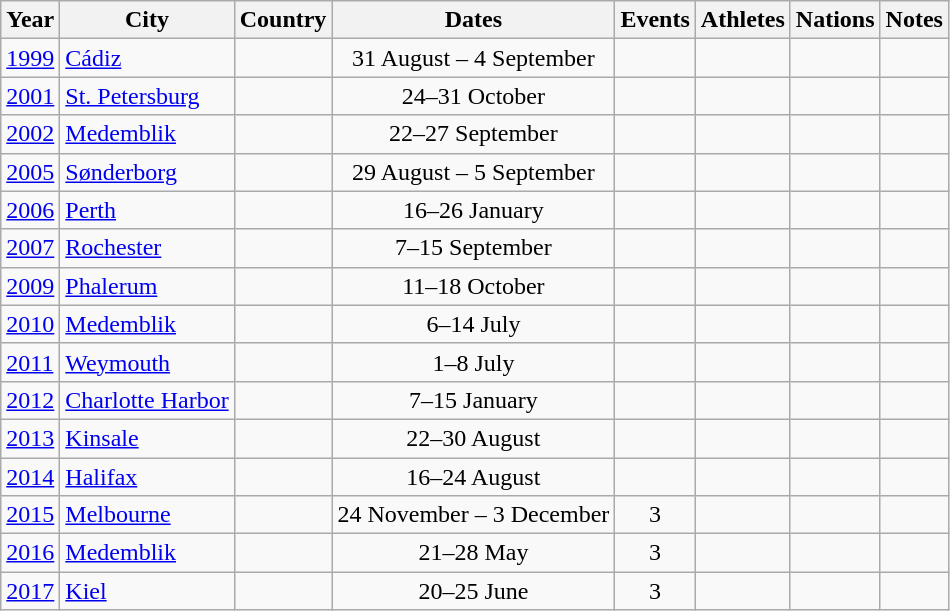<table class="wikitable">
<tr>
<th>Year</th>
<th>City</th>
<th>Country</th>
<th>Dates</th>
<th>Events</th>
<th>Athletes</th>
<th>Nations</th>
<th>Notes</th>
</tr>
<tr>
<td><a href='#'>1999</a></td>
<td><a href='#'>Cádiz</a></td>
<td></td>
<td align=center>31 August – 4 September</td>
<td align=center></td>
<td align=center></td>
<td align=center></td>
<td></td>
</tr>
<tr>
<td><a href='#'>2001</a></td>
<td><a href='#'>St. Petersburg</a></td>
<td></td>
<td align=center>24–31 October</td>
<td align=center></td>
<td align=center></td>
<td align=center></td>
<td></td>
</tr>
<tr>
<td><a href='#'>2002</a></td>
<td><a href='#'>Medemblik</a></td>
<td></td>
<td align=center>22–27 September</td>
<td align=center></td>
<td align=center></td>
<td align=center></td>
<td></td>
</tr>
<tr>
<td><a href='#'>2005</a></td>
<td><a href='#'>Sønderborg</a></td>
<td></td>
<td align=center>29 August – 5 September</td>
<td align=center></td>
<td align=center></td>
<td align=center></td>
<td></td>
</tr>
<tr>
<td><a href='#'>2006</a></td>
<td><a href='#'>Perth</a></td>
<td></td>
<td align=center>16–26 January</td>
<td align=center></td>
<td align=center></td>
<td align=center></td>
<td></td>
</tr>
<tr>
<td><a href='#'>2007</a></td>
<td><a href='#'>Rochester</a></td>
<td></td>
<td align=center>7–15 September</td>
<td align=center></td>
<td align=center></td>
<td align=center></td>
<td></td>
</tr>
<tr>
<td><a href='#'>2009</a></td>
<td><a href='#'>Phalerum</a></td>
<td></td>
<td align=center>11–18 October</td>
<td align=center></td>
<td align=center></td>
<td align=center></td>
<td></td>
</tr>
<tr>
<td><a href='#'>2010</a></td>
<td><a href='#'>Medemblik</a></td>
<td></td>
<td align=center>6–14 July</td>
<td align=center></td>
<td align=center></td>
<td align=center></td>
<td></td>
</tr>
<tr>
<td><a href='#'>2011</a></td>
<td><a href='#'>Weymouth</a></td>
<td></td>
<td align=center>1–8 July</td>
<td align=center></td>
<td align=center></td>
<td align=center></td>
<td></td>
</tr>
<tr>
<td><a href='#'>2012</a></td>
<td><a href='#'>Charlotte Harbor</a></td>
<td></td>
<td align=center>7–15 January</td>
<td align=center></td>
<td align=center></td>
<td align=center></td>
<td></td>
</tr>
<tr>
<td><a href='#'>2013</a></td>
<td><a href='#'>Kinsale</a></td>
<td></td>
<td align=center>22–30 August</td>
<td align=center></td>
<td align=center></td>
<td align=center></td>
<td></td>
</tr>
<tr>
<td><a href='#'>2014</a></td>
<td><a href='#'>Halifax</a></td>
<td></td>
<td align=center>16–24 August</td>
<td align=center></td>
<td align=center></td>
<td align=center></td>
<td></td>
</tr>
<tr>
<td><a href='#'>2015</a></td>
<td><a href='#'>Melbourne</a></td>
<td></td>
<td align=center>24 November – 3 December</td>
<td align=center>3</td>
<td align=center></td>
<td align=center></td>
<td></td>
</tr>
<tr>
<td><a href='#'>2016</a></td>
<td><a href='#'>Medemblik</a></td>
<td></td>
<td align=center>21–28 May</td>
<td align=center>3</td>
<td align=center></td>
<td align=center></td>
<td></td>
</tr>
<tr>
<td><a href='#'>2017</a></td>
<td><a href='#'>Kiel</a></td>
<td></td>
<td align=center>20–25 June</td>
<td align=center>3</td>
<td align=center></td>
<td align=center></td>
<td></td>
</tr>
</table>
